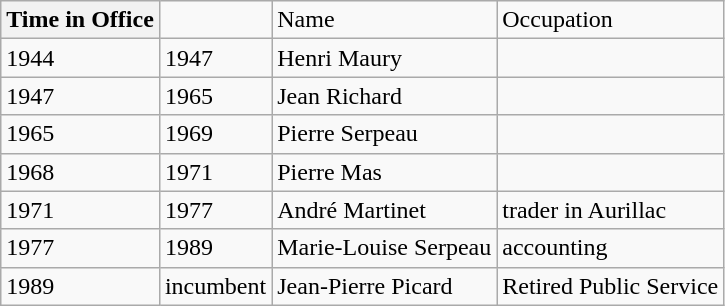<table class="wikitable">
<tr>
<th>Time in Office</th>
<td></td>
<td>Name</td>
<td>Occupation</td>
</tr>
<tr>
<td>1944</td>
<td>1947</td>
<td>Henri Maury</td>
<td></td>
</tr>
<tr>
<td>1947</td>
<td>1965</td>
<td>Jean Richard</td>
<td></td>
</tr>
<tr>
<td>1965</td>
<td>1969</td>
<td>Pierre Serpeau</td>
<td></td>
</tr>
<tr>
<td>1968</td>
<td>1971</td>
<td>Pierre Mas</td>
<td></td>
</tr>
<tr>
<td>1971</td>
<td>1977</td>
<td>André Martinet</td>
<td>trader in Aurillac</td>
</tr>
<tr>
<td>1977</td>
<td>1989</td>
<td>Marie-Louise Serpeau</td>
<td>accounting</td>
</tr>
<tr>
<td>1989</td>
<td>incumbent</td>
<td>Jean-Pierre Picard</td>
<td>Retired Public Service</td>
</tr>
</table>
